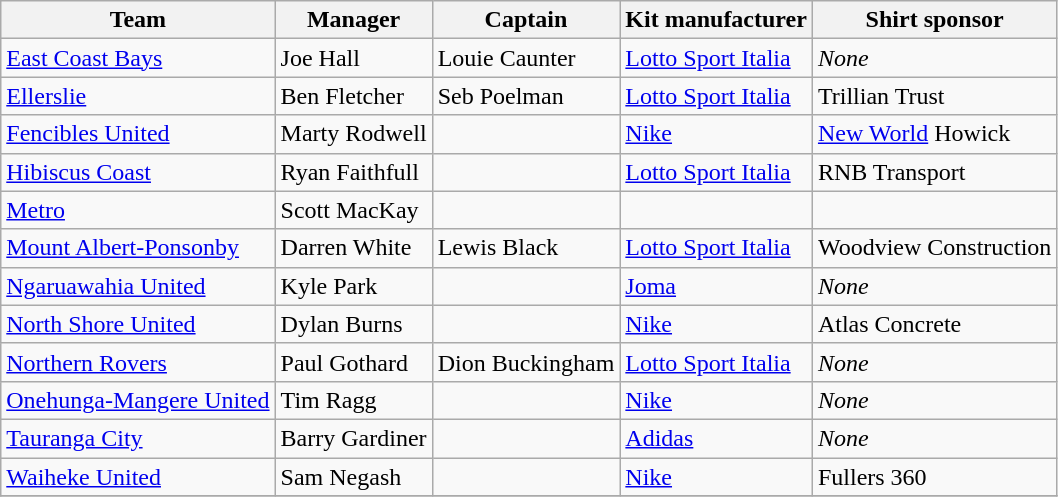<table class="wikitable sortable" style="text-align: left;">
<tr>
<th>Team</th>
<th>Manager</th>
<th>Captain</th>
<th>Kit manufacturer</th>
<th>Shirt sponsor</th>
</tr>
<tr>
<td><a href='#'>East Coast Bays</a></td>
<td> Joe Hall</td>
<td> Louie Caunter</td>
<td><a href='#'>Lotto Sport Italia</a></td>
<td><em>None</em></td>
</tr>
<tr>
<td><a href='#'>Ellerslie</a></td>
<td>Ben Fletcher</td>
<td>Seb Poelman</td>
<td><a href='#'>Lotto Sport Italia</a></td>
<td>Trillian Trust</td>
</tr>
<tr>
<td><a href='#'>Fencibles United</a></td>
<td>Marty Rodwell</td>
<td></td>
<td><a href='#'>Nike</a></td>
<td><a href='#'>New World</a> Howick</td>
</tr>
<tr>
<td><a href='#'>Hibiscus Coast</a></td>
<td> Ryan Faithfull</td>
<td></td>
<td><a href='#'>Lotto Sport Italia</a></td>
<td>RNB Transport</td>
</tr>
<tr>
<td><a href='#'>Metro</a></td>
<td> Scott MacKay</td>
<td></td>
<td></td>
<td></td>
</tr>
<tr>
<td><a href='#'>Mount Albert-Ponsonby</a></td>
<td> Darren White</td>
<td>Lewis Black</td>
<td><a href='#'>Lotto Sport Italia</a></td>
<td>Woodview Construction</td>
</tr>
<tr>
<td><a href='#'>Ngaruawahia United</a></td>
<td>Kyle Park</td>
<td></td>
<td><a href='#'>Joma</a></td>
<td><em>None</em></td>
</tr>
<tr>
<td><a href='#'>North Shore United</a></td>
<td> Dylan Burns</td>
<td></td>
<td><a href='#'>Nike</a></td>
<td>Atlas Concrete</td>
</tr>
<tr>
<td><a href='#'>Northern Rovers</a></td>
<td> Paul Gothard</td>
<td> Dion Buckingham</td>
<td><a href='#'>Lotto Sport Italia</a></td>
<td><em>None</em></td>
</tr>
<tr>
<td><a href='#'>Onehunga-Mangere United</a></td>
<td> Tim Ragg</td>
<td></td>
<td><a href='#'>Nike</a></td>
<td><em>None</em></td>
</tr>
<tr>
<td><a href='#'>Tauranga City</a></td>
<td>Barry Gardiner</td>
<td></td>
<td><a href='#'>Adidas</a></td>
<td><em>None</em></td>
</tr>
<tr>
<td><a href='#'>Waiheke United</a></td>
<td>Sam Negash</td>
<td></td>
<td><a href='#'>Nike</a></td>
<td>Fullers 360</td>
</tr>
<tr>
</tr>
</table>
